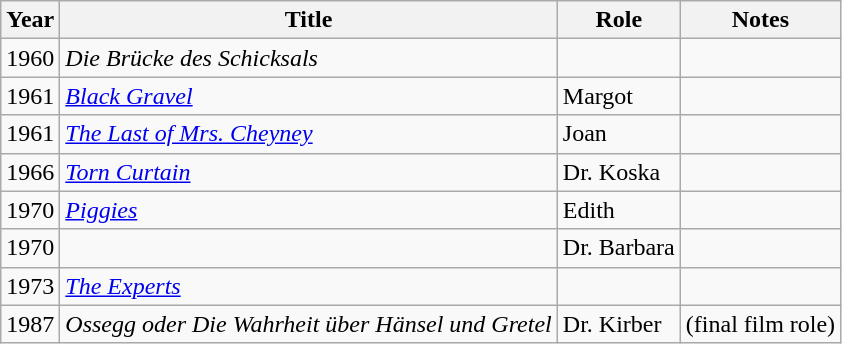<table class="wikitable">
<tr>
<th>Year</th>
<th>Title</th>
<th>Role</th>
<th>Notes</th>
</tr>
<tr>
<td>1960</td>
<td><em>Die Brücke des Schicksals</em></td>
<td></td>
<td></td>
</tr>
<tr>
<td>1961</td>
<td><em><a href='#'>Black Gravel</a></em></td>
<td>Margot</td>
<td></td>
</tr>
<tr>
<td>1961</td>
<td><em><a href='#'>The Last of Mrs. Cheyney</a></em></td>
<td>Joan</td>
<td></td>
</tr>
<tr>
<td>1966</td>
<td><em><a href='#'>Torn Curtain</a></em></td>
<td>Dr. Koska</td>
<td></td>
</tr>
<tr>
<td>1970</td>
<td><em><a href='#'>Piggies</a></em></td>
<td>Edith</td>
<td></td>
</tr>
<tr>
<td>1970</td>
<td><em></em></td>
<td>Dr. Barbara</td>
<td></td>
</tr>
<tr>
<td>1973</td>
<td><em><a href='#'>The Experts</a></em></td>
<td></td>
<td></td>
</tr>
<tr>
<td>1987</td>
<td><em>Ossegg oder Die Wahrheit über Hänsel und Gretel</em></td>
<td>Dr. Kirber</td>
<td>(final film role)</td>
</tr>
</table>
